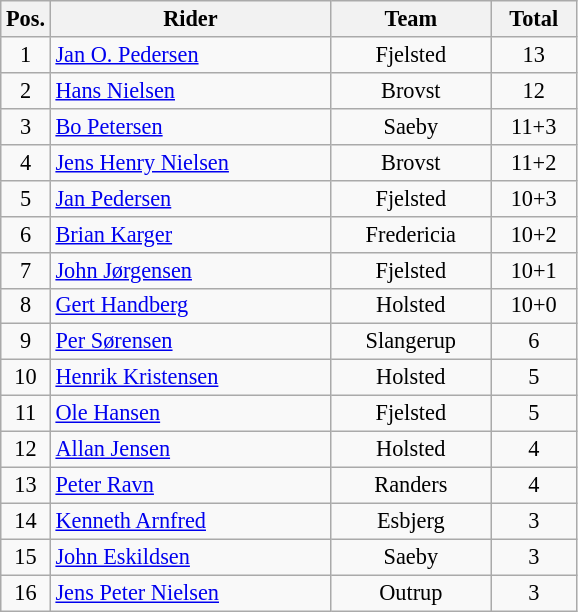<table class=wikitable style="font-size:93%;">
<tr>
<th width=25px>Pos.</th>
<th width=180px>Rider</th>
<th width=100px>Team</th>
<th width=50px>Total</th>
</tr>
<tr align=center>
<td>1</td>
<td align=left><a href='#'>Jan O. Pedersen</a></td>
<td>Fjelsted</td>
<td>13</td>
</tr>
<tr align=center>
<td>2</td>
<td align=left><a href='#'>Hans Nielsen</a></td>
<td>Brovst</td>
<td>12</td>
</tr>
<tr align=center>
<td>3</td>
<td align=left><a href='#'>Bo Petersen</a></td>
<td>Saeby</td>
<td>11+3</td>
</tr>
<tr align=center>
<td>4</td>
<td align=left><a href='#'>Jens Henry Nielsen</a></td>
<td>Brovst</td>
<td>11+2</td>
</tr>
<tr align=center>
<td>5</td>
<td align=left><a href='#'>Jan Pedersen</a></td>
<td>Fjelsted</td>
<td>10+3</td>
</tr>
<tr align=center>
<td>6</td>
<td align=left><a href='#'>Brian Karger</a></td>
<td>Fredericia</td>
<td>10+2</td>
</tr>
<tr align=center>
<td>7</td>
<td align=left><a href='#'>John Jørgensen</a></td>
<td>Fjelsted</td>
<td>10+1</td>
</tr>
<tr align=center>
<td>8</td>
<td align=left><a href='#'>Gert Handberg</a></td>
<td>Holsted</td>
<td>10+0</td>
</tr>
<tr align=center>
<td>9</td>
<td align=left><a href='#'>Per Sørensen</a></td>
<td>Slangerup</td>
<td>6</td>
</tr>
<tr align=center>
<td>10</td>
<td align=left><a href='#'>Henrik Kristensen</a></td>
<td>Holsted</td>
<td>5</td>
</tr>
<tr align=center>
<td>11</td>
<td align=left><a href='#'>Ole Hansen</a></td>
<td>Fjelsted</td>
<td>5</td>
</tr>
<tr align=center>
<td>12</td>
<td align=left><a href='#'>Allan Jensen</a></td>
<td>Holsted</td>
<td>4</td>
</tr>
<tr align=center>
<td>13</td>
<td align=left><a href='#'>Peter Ravn</a></td>
<td>Randers</td>
<td>4</td>
</tr>
<tr align=center>
<td>14</td>
<td align=left><a href='#'>Kenneth Arnfred</a></td>
<td>Esbjerg</td>
<td>3</td>
</tr>
<tr align=center>
<td>15</td>
<td align=left><a href='#'>John Eskildsen</a></td>
<td>Saeby</td>
<td>3</td>
</tr>
<tr align=center>
<td>16</td>
<td align=left><a href='#'>Jens Peter Nielsen</a></td>
<td>Outrup</td>
<td>3</td>
</tr>
</table>
